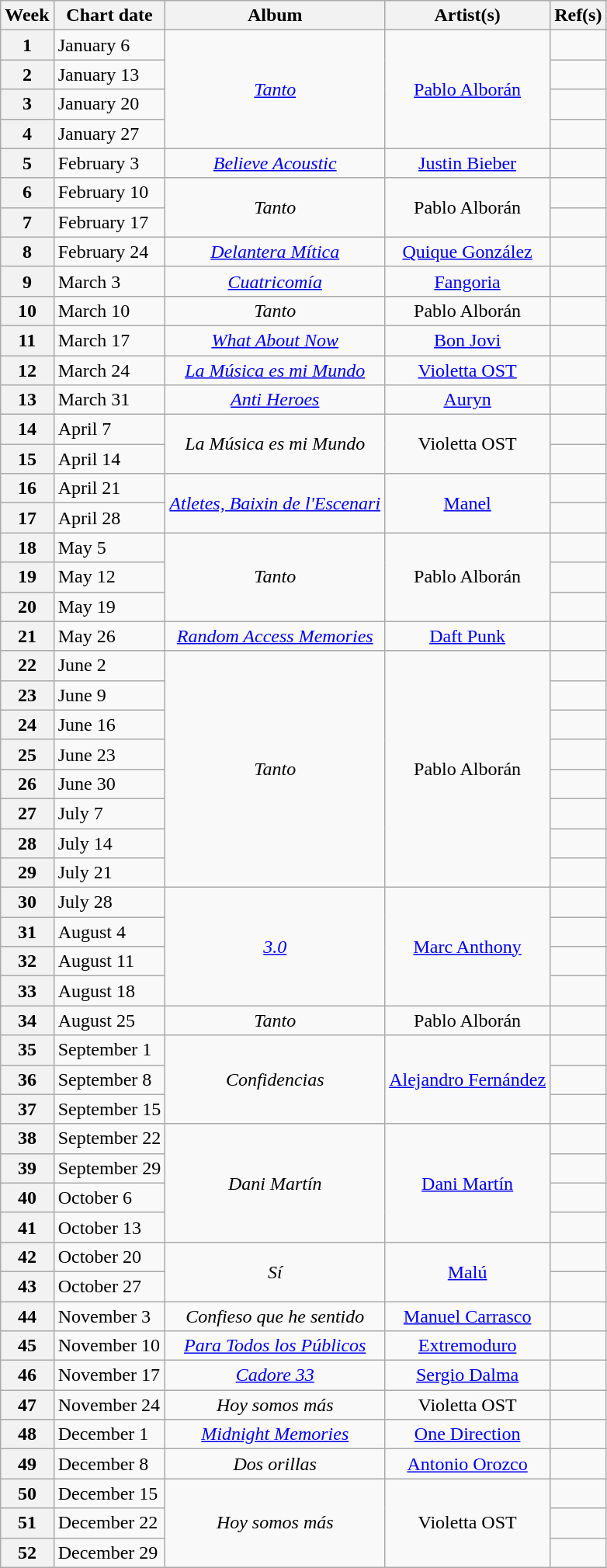<table class="wikitable" style="text-align: center;">
<tr>
<th>Week</th>
<th>Chart date</th>
<th>Album</th>
<th>Artist(s)</th>
<th>Ref(s)</th>
</tr>
<tr>
<th>1</th>
<td style="text-align: left;">January 6</td>
<td rowspan="4"><em><a href='#'>Tanto</a></em></td>
<td rowspan="4"><a href='#'>Pablo Alborán</a></td>
<td></td>
</tr>
<tr>
<th>2</th>
<td style="text-align: left;">January 13</td>
<td></td>
</tr>
<tr>
<th>3</th>
<td style="text-align: left;">January 20</td>
<td></td>
</tr>
<tr>
<th>4</th>
<td style="text-align: left;">January 27</td>
<td></td>
</tr>
<tr>
<th>5</th>
<td style="text-align: left;">February 3</td>
<td><em><a href='#'>Believe Acoustic</a></em></td>
<td><a href='#'>Justin Bieber</a></td>
<td></td>
</tr>
<tr>
<th>6</th>
<td style="text-align: left;">February 10</td>
<td rowspan="2"><em>Tanto</em></td>
<td rowspan="2">Pablo Alborán</td>
<td></td>
</tr>
<tr>
<th>7</th>
<td style="text-align: left;">February 17</td>
<td></td>
</tr>
<tr>
<th>8</th>
<td style="text-align: left;">February 24</td>
<td><em><a href='#'>Delantera Mítica</a></em></td>
<td><a href='#'>Quique González</a></td>
<td></td>
</tr>
<tr>
<th>9</th>
<td style="text-align: left;">March 3</td>
<td><em><a href='#'>Cuatricomía</a></em></td>
<td><a href='#'>Fangoria</a></td>
<td></td>
</tr>
<tr>
<th>10</th>
<td style="text-align: left;">March 10</td>
<td><em>Tanto</em></td>
<td>Pablo Alborán</td>
<td></td>
</tr>
<tr>
<th>11</th>
<td style="text-align: left;">March 17</td>
<td><em><a href='#'>What About Now</a></em></td>
<td><a href='#'>Bon Jovi</a></td>
<td></td>
</tr>
<tr>
<th>12</th>
<td style="text-align: left;">March 24</td>
<td><em><a href='#'>La Música es mi Mundo</a></em></td>
<td><a href='#'>Violetta OST</a></td>
<td></td>
</tr>
<tr>
<th>13</th>
<td style="text-align: left;">March 31</td>
<td><em><a href='#'>Anti Heroes</a></em></td>
<td><a href='#'>Auryn</a></td>
<td></td>
</tr>
<tr>
<th>14</th>
<td style="text-align: left;">April 7</td>
<td rowspan="2"><em>La Música es mi Mundo</em></td>
<td rowspan="2">Violetta OST</td>
<td></td>
</tr>
<tr>
<th>15</th>
<td style="text-align: left;">April 14</td>
<td></td>
</tr>
<tr>
<th>16</th>
<td style="text-align: left;">April 21</td>
<td rowspan="2"><em><a href='#'>Atletes, Baixin de l'Escenari</a></em></td>
<td rowspan="2"><a href='#'>Manel</a></td>
<td></td>
</tr>
<tr>
<th>17</th>
<td style="text-align: left;">April 28</td>
<td></td>
</tr>
<tr>
<th>18</th>
<td style="text-align: left;">May 5</td>
<td rowspan="3"><em>Tanto</em></td>
<td rowspan="3">Pablo Alborán</td>
<td></td>
</tr>
<tr>
<th>19</th>
<td style="text-align: left;">May 12</td>
<td></td>
</tr>
<tr>
<th>20</th>
<td style="text-align: left;">May 19</td>
<td></td>
</tr>
<tr>
<th>21</th>
<td style="text-align: left;">May 26</td>
<td><em><a href='#'>Random Access Memories</a></em></td>
<td><a href='#'>Daft Punk</a></td>
<td></td>
</tr>
<tr>
<th>22</th>
<td style="text-align: left;">June 2</td>
<td rowspan="8"><em>Tanto</em></td>
<td rowspan="8">Pablo Alborán</td>
<td></td>
</tr>
<tr>
<th>23</th>
<td style="text-align: left;">June 9</td>
<td></td>
</tr>
<tr>
<th>24</th>
<td style="text-align: left;">June 16</td>
<td></td>
</tr>
<tr>
<th>25</th>
<td style="text-align: left;">June 23</td>
<td></td>
</tr>
<tr>
<th>26</th>
<td style="text-align: left;">June 30</td>
<td></td>
</tr>
<tr>
<th>27</th>
<td style="text-align: left;">July 7</td>
<td></td>
</tr>
<tr>
<th>28</th>
<td style="text-align: left;">July 14</td>
<td></td>
</tr>
<tr>
<th>29</th>
<td style="text-align: left;">July 21</td>
<td></td>
</tr>
<tr>
<th>30</th>
<td style="text-align: left;">July 28</td>
<td rowspan="4"><em><a href='#'>3.0</a></em></td>
<td rowspan="4"><a href='#'>Marc Anthony</a></td>
<td></td>
</tr>
<tr>
<th>31</th>
<td style="text-align: left;">August 4</td>
<td></td>
</tr>
<tr>
<th>32</th>
<td style="text-align: left;">August 11</td>
<td></td>
</tr>
<tr>
<th>33</th>
<td style="text-align: left;">August 18</td>
<td></td>
</tr>
<tr>
<th>34</th>
<td style="text-align: left;">August 25</td>
<td rowspan="1"><em>Tanto</em></td>
<td rowspan="1">Pablo Alborán</td>
<td></td>
</tr>
<tr>
<th>35</th>
<td style="text-align: left;">September 1</td>
<td rowspan="3"><em>Confidencias</em></td>
<td rowspan="3"><a href='#'>Alejandro Fernández</a></td>
<td></td>
</tr>
<tr>
<th>36</th>
<td style="text-align: left;">September 8</td>
<td></td>
</tr>
<tr>
<th>37</th>
<td style="text-align: left;">September 15</td>
<td></td>
</tr>
<tr>
<th>38</th>
<td style="text-align: left;">September 22</td>
<td rowspan="4"><em>Dani Martín</em></td>
<td rowspan="4"><a href='#'>Dani Martín</a></td>
<td></td>
</tr>
<tr>
<th>39</th>
<td style="text-align: left;">September 29</td>
<td></td>
</tr>
<tr>
<th>40</th>
<td style="text-align: left;">October 6</td>
<td></td>
</tr>
<tr>
<th>41</th>
<td style="text-align: left;">October 13</td>
<td></td>
</tr>
<tr>
<th>42</th>
<td style="text-align: left;">October 20</td>
<td rowspan="2"><em>Sí</em></td>
<td rowspan="2"><a href='#'>Malú</a></td>
<td></td>
</tr>
<tr>
<th>43</th>
<td style="text-align: left;">October 27</td>
<td></td>
</tr>
<tr>
<th>44</th>
<td style="text-align: left;">November 3</td>
<td><em>Confieso que he sentido</em></td>
<td><a href='#'>Manuel Carrasco</a></td>
<td></td>
</tr>
<tr>
<th>45</th>
<td style="text-align: left;">November 10</td>
<td><em><a href='#'>Para Todos los Públicos</a></em></td>
<td><a href='#'>Extremoduro</a></td>
<td></td>
</tr>
<tr>
<th>46</th>
<td style="text-align: left;">November 17</td>
<td><em><a href='#'>Cadore 33</a></em></td>
<td><a href='#'>Sergio Dalma</a></td>
<td></td>
</tr>
<tr>
<th>47</th>
<td style="text-align: left;">November 24</td>
<td><em>Hoy somos más</em></td>
<td>Violetta OST</td>
<td></td>
</tr>
<tr>
<th>48</th>
<td style="text-align: left;">December 1</td>
<td><em><a href='#'>Midnight Memories</a></em></td>
<td><a href='#'>One Direction</a></td>
<td></td>
</tr>
<tr>
<th>49</th>
<td style="text-align: left;">December 8</td>
<td><em>Dos orillas</em></td>
<td><a href='#'>Antonio Orozco</a></td>
<td></td>
</tr>
<tr>
<th>50</th>
<td style="text-align: left;">December 15</td>
<td rowspan=3><em>Hoy somos más</em></td>
<td rowspan=3>Violetta OST</td>
<td></td>
</tr>
<tr>
<th>51</th>
<td style="text-align: left;">December 22</td>
<td></td>
</tr>
<tr>
<th>52</th>
<td style="text-align: left;">December 29</td>
<td></td>
</tr>
</table>
